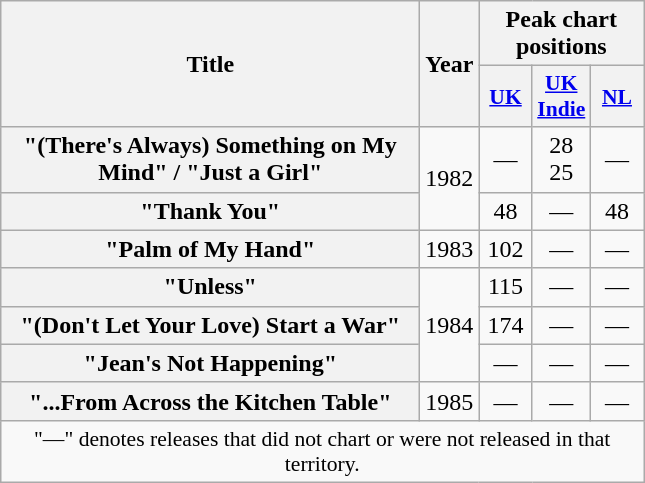<table class="wikitable plainrowheaders" style="text-align:center;">
<tr>
<th rowspan="2" scope="col" style="width:17em;">Title</th>
<th rowspan="2" scope="col" style="width:2em;">Year</th>
<th colspan="3">Peak chart positions</th>
</tr>
<tr>
<th scope="col" style="width:2em;font-size:90%;"><a href='#'>UK</a><br></th>
<th scope="col" style="width:2em;font-size:90%;"><a href='#'>UK Indie</a><br></th>
<th scope="col" style="width:2em;font-size:90%;"><a href='#'>NL</a><br></th>
</tr>
<tr>
<th scope="row">"(There's Always) Something on My Mind" / "Just a Girl"</th>
<td rowspan="2">1982</td>
<td>—</td>
<td>28<br>25</td>
<td>—</td>
</tr>
<tr>
<th scope="row">"Thank You"</th>
<td>48</td>
<td>—</td>
<td>48</td>
</tr>
<tr>
<th scope="row">"Palm of My Hand"</th>
<td>1983</td>
<td>102</td>
<td>—</td>
<td>—</td>
</tr>
<tr>
<th scope="row">"Unless"</th>
<td rowspan="3">1984</td>
<td>115</td>
<td>—</td>
<td>—</td>
</tr>
<tr>
<th scope="row">"(Don't Let Your Love) Start a War"</th>
<td>174</td>
<td>—</td>
<td>—</td>
</tr>
<tr>
<th scope="row">"Jean's Not Happening"</th>
<td>—</td>
<td>—</td>
<td>—</td>
</tr>
<tr>
<th scope="row">"...From Across the Kitchen Table"</th>
<td>1985</td>
<td>—</td>
<td>—</td>
<td>—</td>
</tr>
<tr>
<td colspan="5" style="font-size:90%">"—" denotes releases that did not chart or were not released in that territory.</td>
</tr>
</table>
